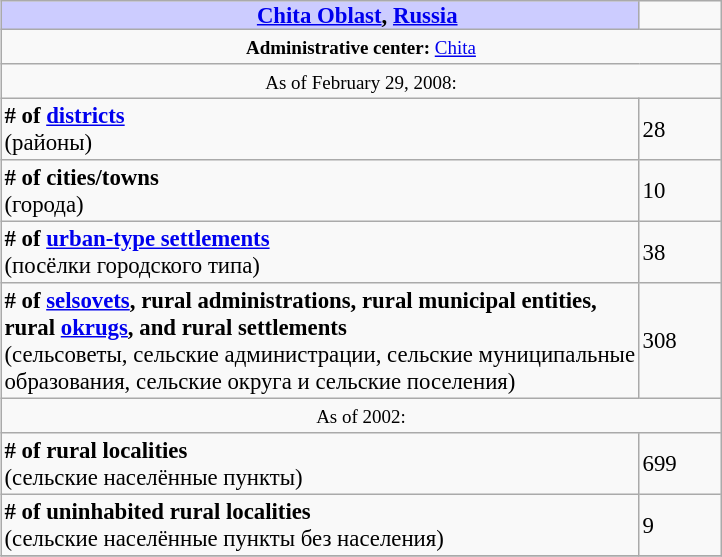<table border=1 align="right" cellpadding=2 cellspacing=0 style="margin: 0 0 1em 1em; background: #f9f9f9; border: 1px #aaa solid; border-collapse: collapse; font-size: 95%;">
<tr>
<th bgcolor="#ccccff" style="padding:0 0 0 50px;"><a href='#'>Chita Oblast</a>, <a href='#'>Russia</a></th>
<td width="50px"></td>
</tr>
<tr>
<td colspan=2 align="center"><small><strong>Administrative center:</strong> <a href='#'>Chita</a></small></td>
</tr>
<tr>
<td colspan=2 align="center"><small>As of February 29, 2008:</small></td>
</tr>
<tr>
<td><strong># of <a href='#'>districts</a></strong><br>(районы)</td>
<td>28</td>
</tr>
<tr>
<td><strong># of cities/towns</strong><br>(города)</td>
<td>10</td>
</tr>
<tr>
<td><strong># of <a href='#'>urban-type settlements</a></strong><br>(посёлки городского типа)</td>
<td>38</td>
</tr>
<tr>
<td><strong># of <a href='#'>selsovets</a>, rural administrations, rural municipal entities,<br>rural <a href='#'>okrugs</a>, and rural settlements</strong><br>(сельсоветы, сельские администрации, сельские муниципальные<br>образования, сельские округа и сельские поселения)</td>
<td>308</td>
</tr>
<tr>
<td colspan=2 align="center"><small>As of 2002:</small></td>
</tr>
<tr>
<td><strong># of rural localities</strong><br>(сельские населённые пункты)</td>
<td>699</td>
</tr>
<tr>
<td><strong># of uninhabited rural localities</strong><br>(сельские населённые пункты без населения)</td>
<td>9</td>
</tr>
<tr>
</tr>
</table>
